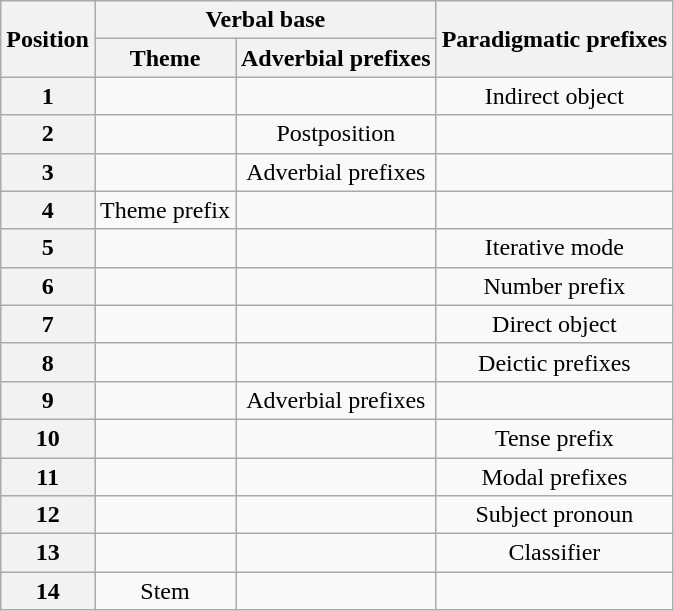<table class="wikitable" style="text-align: center;">
<tr>
<th rowspan="2">Position</th>
<th colspan="2">Verbal base</th>
<th rowspan="2">Paradigmatic prefixes</th>
</tr>
<tr>
<th>Theme</th>
<th>Adverbial prefixes</th>
</tr>
<tr>
<th>1</th>
<td></td>
<td></td>
<td>Indirect object</td>
</tr>
<tr>
<th>2</th>
<td></td>
<td>Postposition</td>
<td></td>
</tr>
<tr>
<th>3</th>
<td></td>
<td>Adverbial prefixes</td>
<td></td>
</tr>
<tr>
<th>4</th>
<td>Theme prefix</td>
<td></td>
<td></td>
</tr>
<tr>
<th>5</th>
<td></td>
<td></td>
<td>Iterative mode</td>
</tr>
<tr>
<th>6</th>
<td></td>
<td></td>
<td>Number prefix</td>
</tr>
<tr>
<th>7</th>
<td></td>
<td></td>
<td>Direct object</td>
</tr>
<tr>
<th>8</th>
<td></td>
<td></td>
<td>Deictic prefixes</td>
</tr>
<tr>
<th>9</th>
<td></td>
<td>Adverbial prefixes</td>
<td></td>
</tr>
<tr>
<th>10</th>
<td></td>
<td></td>
<td>Tense prefix</td>
</tr>
<tr>
<th>11</th>
<td></td>
<td></td>
<td>Modal prefixes</td>
</tr>
<tr>
<th>12</th>
<td></td>
<td></td>
<td>Subject pronoun</td>
</tr>
<tr>
<th>13</th>
<td></td>
<td></td>
<td>Classifier</td>
</tr>
<tr>
<th>14</th>
<td>Stem</td>
<td></td>
<td></td>
</tr>
</table>
